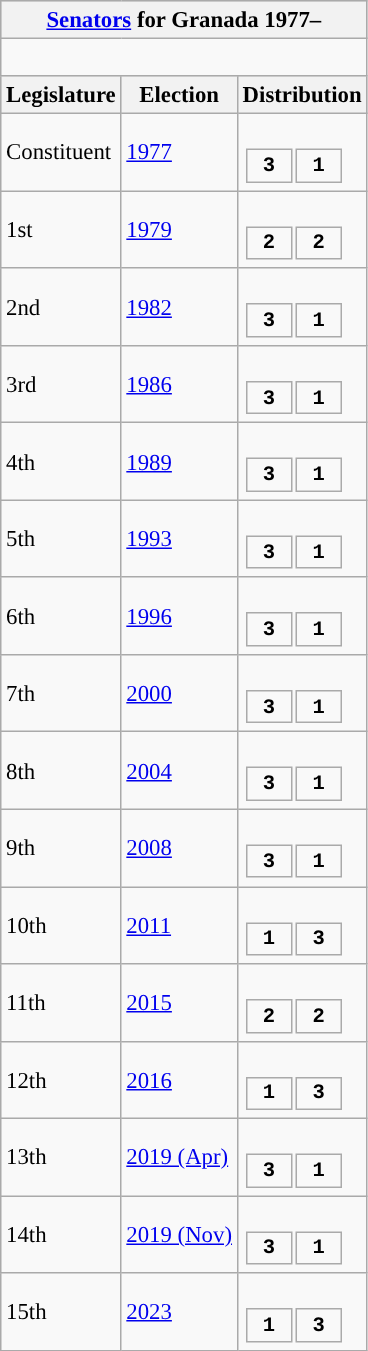<table class="wikitable" style="font-size:95%;">
<tr bgcolor="#CCCCCC">
<th colspan="3"><a href='#'>Senators</a> for Granada 1977–</th>
</tr>
<tr>
<td colspan="3"><br>







</td>
</tr>
<tr bgcolor="#CCCCCC">
<th>Legislature</th>
<th>Election</th>
<th>Distribution</th>
</tr>
<tr>
<td>Constituent</td>
<td><a href='#'>1977</a></td>
<td><br><table style="width:5em; font-size:90%; text-align:center; font-family:Courier New;">
<tr style="font-weight:bold">
<td style="background:">3</td>
<td style="background:">1</td>
</tr>
</table>
</td>
</tr>
<tr>
<td>1st</td>
<td><a href='#'>1979</a></td>
<td><br><table style="width:5em; font-size:90%; text-align:center; font-family:Courier New;">
<tr style="font-weight:bold">
<td style="background:">2</td>
<td style="background:">2</td>
</tr>
</table>
</td>
</tr>
<tr>
<td>2nd</td>
<td><a href='#'>1982</a></td>
<td><br><table style="width:5em; font-size:90%; text-align:center; font-family:Courier New;">
<tr style="font-weight:bold">
<td style="background:">3</td>
<td style="background:">1</td>
</tr>
</table>
</td>
</tr>
<tr>
<td>3rd</td>
<td><a href='#'>1986</a></td>
<td><br><table style="width:5em; font-size:90%; text-align:center; font-family:Courier New;">
<tr style="font-weight:bold">
<td style="background:">3</td>
<td style="background:">1</td>
</tr>
</table>
</td>
</tr>
<tr>
<td>4th</td>
<td><a href='#'>1989</a></td>
<td><br><table style="width:5em; font-size:90%; text-align:center; font-family:Courier New;">
<tr style="font-weight:bold">
<td style="background:">3</td>
<td style="background:">1</td>
</tr>
</table>
</td>
</tr>
<tr>
<td>5th</td>
<td><a href='#'>1993</a></td>
<td><br><table style="width:5em; font-size:90%; text-align:center; font-family:Courier New;">
<tr style="font-weight:bold">
<td style="background:">3</td>
<td style="background:">1</td>
</tr>
</table>
</td>
</tr>
<tr>
<td>6th</td>
<td><a href='#'>1996</a></td>
<td><br><table style="width:5em; font-size:90%; text-align:center; font-family:Courier New;">
<tr style="font-weight:bold">
<td style="background:">3</td>
<td style="background:">1</td>
</tr>
</table>
</td>
</tr>
<tr>
<td>7th</td>
<td><a href='#'>2000</a></td>
<td><br><table style="width:5em; font-size:90%; text-align:center; font-family:Courier New;">
<tr style="font-weight:bold">
<td style="background:">3</td>
<td style="background:">1</td>
</tr>
</table>
</td>
</tr>
<tr>
<td>8th</td>
<td><a href='#'>2004</a></td>
<td><br><table style="width:5em; font-size:90%; text-align:center; font-family:Courier New;">
<tr style="font-weight:bold">
<td style="background:">3</td>
<td style="background:">1</td>
</tr>
</table>
</td>
</tr>
<tr>
<td>9th</td>
<td><a href='#'>2008</a></td>
<td><br><table style="width:5em; font-size:90%; text-align:center; font-family:Courier New;">
<tr style="font-weight:bold">
<td style="background:">3</td>
<td style="background:">1</td>
</tr>
</table>
</td>
</tr>
<tr>
<td>10th</td>
<td><a href='#'>2011</a></td>
<td><br><table style="width:5em; font-size:90%; text-align:center; font-family:Courier New;">
<tr style="font-weight:bold">
<td style="background:">1</td>
<td style="background:">3</td>
</tr>
</table>
</td>
</tr>
<tr>
<td>11th</td>
<td><a href='#'>2015</a></td>
<td><br><table style="width:5em; font-size:90%; text-align:center; font-family:Courier New;">
<tr style="font-weight:bold">
<td style="background:">2</td>
<td style="background:">2</td>
</tr>
</table>
</td>
</tr>
<tr>
<td>12th</td>
<td><a href='#'>2016</a></td>
<td><br><table style="width:5em; font-size:90%; text-align:center; font-family:Courier New;">
<tr style="font-weight:bold">
<td style="background:">1</td>
<td style="background:">3</td>
</tr>
</table>
</td>
</tr>
<tr>
<td>13th</td>
<td><a href='#'>2019 (Apr)</a></td>
<td><br><table style="width:5em; font-size:90%; text-align:center; font-family:Courier New;">
<tr style="font-weight:bold">
<td style="background:">3</td>
<td style="background:">1</td>
</tr>
</table>
</td>
</tr>
<tr>
<td>14th</td>
<td><a href='#'>2019 (Nov)</a></td>
<td><br><table style="width:5em; font-size:90%; text-align:center; font-family:Courier New;">
<tr style="font-weight:bold">
<td style="background:">3</td>
<td style="background:">1</td>
</tr>
</table>
</td>
</tr>
<tr>
<td>15th</td>
<td><a href='#'>2023</a></td>
<td><br><table style="width:5em; font-size:90%; text-align:center; font-family:Courier New;">
<tr style="font-weight:bold">
<td style="background:">1</td>
<td style="background:">3</td>
</tr>
</table>
</td>
</tr>
</table>
